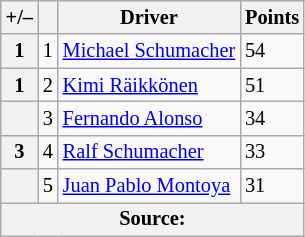<table class="wikitable" style="font-size: 85%;">
<tr>
<th scope="col">+/–</th>
<th scope="col"></th>
<th scope="col">Driver</th>
<th scope="col">Points</th>
</tr>
<tr>
<th scope="row"> 1</th>
<td align="center">1</td>
<td> <a href='#'>Michael Schumacher</a></td>
<td>54</td>
</tr>
<tr>
<th scope="row"> 1</th>
<td align="center">2</td>
<td> <a href='#'>Kimi Räikkönen</a></td>
<td>51</td>
</tr>
<tr>
<th scope="row"></th>
<td align="center">3</td>
<td> <a href='#'>Fernando Alonso</a></td>
<td>34</td>
</tr>
<tr>
<th scope="row"> 3</th>
<td align="center">4</td>
<td> <a href='#'>Ralf Schumacher</a></td>
<td>33</td>
</tr>
<tr>
<th scope="row"></th>
<td align="center">5</td>
<td> <a href='#'>Juan Pablo Montoya</a></td>
<td>31</td>
</tr>
<tr>
<th colspan=4>Source: </th>
</tr>
</table>
